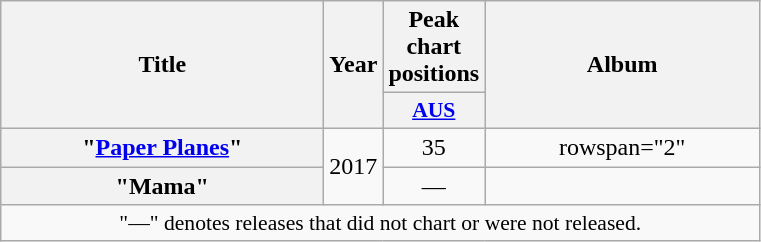<table class="wikitable plainrowheaders" style="text-align:center;">
<tr>
<th scope="col" rowspan="2" style="width:13em;">Title</th>
<th scope="col" rowspan="2" style="width:1em;">Year</th>
<th scope="col" colspan="1">Peak chart positions</th>
<th scope="col" rowspan="2" style="width:11em;">Album</th>
</tr>
<tr>
<th scope="col" style="width:3em;font-size:90%;"><a href='#'>AUS</a><br></th>
</tr>
<tr>
<th scope="row">"<a href='#'>Paper Planes</a>"</th>
<td rowspan="2">2017</td>
<td>35</td>
<td>rowspan="2" </td>
</tr>
<tr>
<th scope="row">"Mama" <br> </th>
<td>—</td>
</tr>
<tr>
<td align="center" colspan="6" style="font-size:90%">"—" denotes releases that did not chart or were not released.</td>
</tr>
</table>
